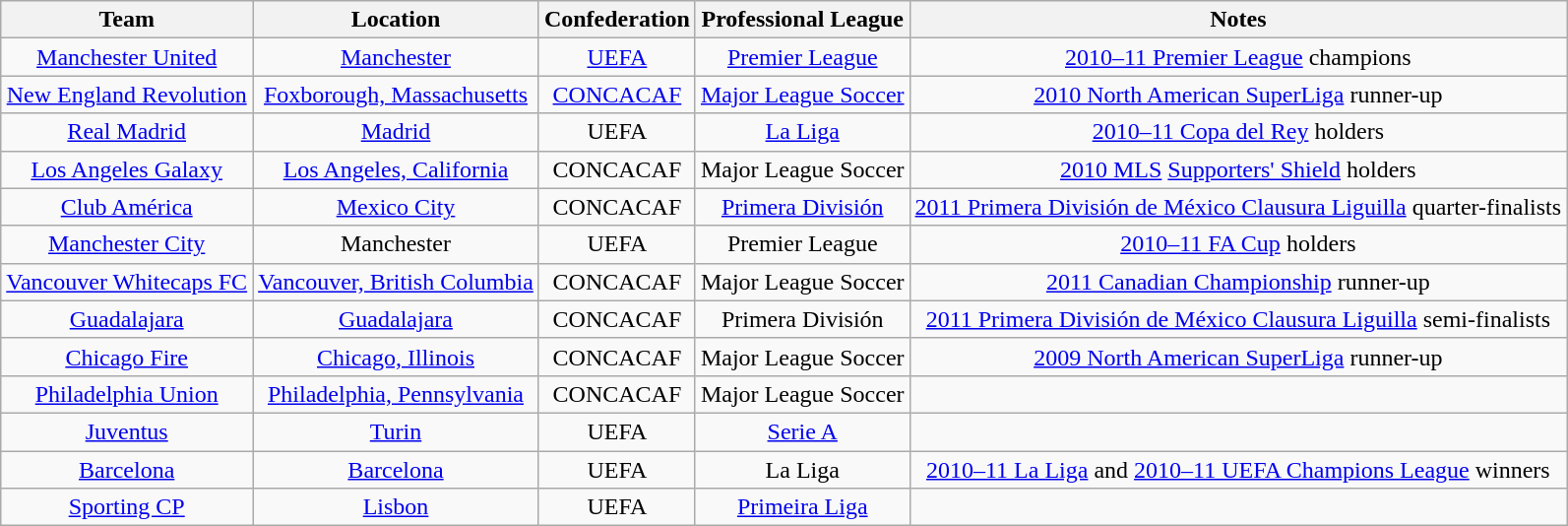<table class="wikitable sortable" style="text-align:center">
<tr>
<th>Team</th>
<th>Location</th>
<th>Confederation</th>
<th>Professional League</th>
<th>Notes</th>
</tr>
<tr>
<td><a href='#'>Manchester United</a></td>
<td><a href='#'>Manchester</a></td>
<td><a href='#'>UEFA</a></td>
<td><a href='#'>Premier League</a></td>
<td><a href='#'>2010–11 Premier League</a> champions</td>
</tr>
<tr>
<td><a href='#'>New England Revolution</a></td>
<td><a href='#'>Foxborough, Massachusetts</a></td>
<td><a href='#'>CONCACAF</a></td>
<td><a href='#'>Major League Soccer</a></td>
<td><a href='#'>2010 North American SuperLiga</a> runner-up</td>
</tr>
<tr>
<td><a href='#'>Real Madrid</a></td>
<td><a href='#'>Madrid</a></td>
<td>UEFA</td>
<td><a href='#'>La Liga</a></td>
<td><a href='#'>2010–11 Copa del Rey</a> holders</td>
</tr>
<tr>
<td><a href='#'>Los Angeles Galaxy</a></td>
<td><a href='#'>Los Angeles, California</a></td>
<td>CONCACAF</td>
<td>Major League Soccer</td>
<td><a href='#'>2010 MLS</a> <a href='#'>Supporters' Shield</a> holders</td>
</tr>
<tr>
<td><a href='#'>Club América</a></td>
<td><a href='#'>Mexico City</a></td>
<td>CONCACAF</td>
<td><a href='#'>Primera División</a></td>
<td><a href='#'>2011 Primera División de México Clausura Liguilla</a> quarter-finalists</td>
</tr>
<tr>
<td><a href='#'>Manchester City</a></td>
<td>Manchester</td>
<td>UEFA</td>
<td>Premier League</td>
<td><a href='#'>2010–11 FA Cup</a> holders</td>
</tr>
<tr>
<td><a href='#'>Vancouver Whitecaps FC</a></td>
<td><a href='#'>Vancouver, British Columbia</a></td>
<td>CONCACAF</td>
<td>Major League Soccer</td>
<td><a href='#'>2011 Canadian Championship</a> runner-up</td>
</tr>
<tr>
<td><a href='#'>Guadalajara</a></td>
<td><a href='#'>Guadalajara</a></td>
<td>CONCACAF</td>
<td>Primera División</td>
<td><a href='#'>2011 Primera División de México Clausura Liguilla</a> semi-finalists</td>
</tr>
<tr>
<td><a href='#'>Chicago Fire</a></td>
<td><a href='#'>Chicago, Illinois</a></td>
<td>CONCACAF</td>
<td>Major League Soccer</td>
<td><a href='#'>2009 North American SuperLiga</a> runner-up</td>
</tr>
<tr>
<td><a href='#'>Philadelphia Union</a></td>
<td><a href='#'>Philadelphia, Pennsylvania</a></td>
<td>CONCACAF</td>
<td>Major League Soccer</td>
<td></td>
</tr>
<tr>
<td><a href='#'>Juventus</a></td>
<td><a href='#'>Turin</a></td>
<td>UEFA</td>
<td><a href='#'>Serie A</a></td>
<td></td>
</tr>
<tr>
<td><a href='#'>Barcelona</a></td>
<td><a href='#'>Barcelona</a></td>
<td>UEFA</td>
<td>La Liga</td>
<td><a href='#'>2010–11 La Liga</a> and <a href='#'>2010–11 UEFA Champions League</a> winners</td>
</tr>
<tr>
<td><a href='#'>Sporting CP</a></td>
<td><a href='#'>Lisbon</a></td>
<td>UEFA</td>
<td><a href='#'>Primeira Liga</a></td>
<td></td>
</tr>
</table>
